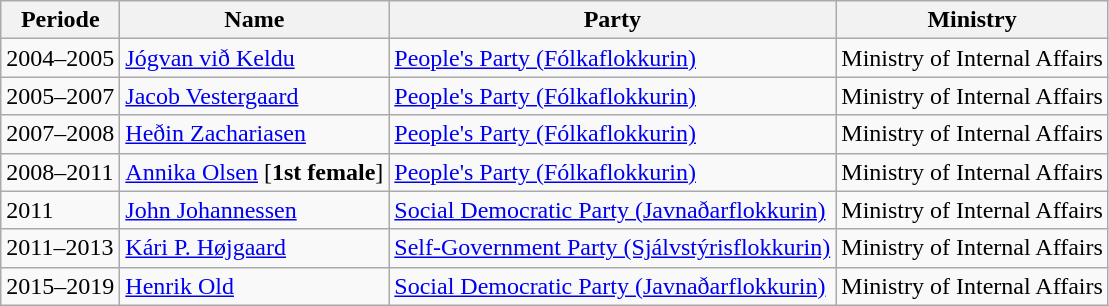<table class="wikitable sortable">
<tr>
<th>Periode</th>
<th>Name</th>
<th>Party</th>
<th>Ministry</th>
</tr>
<tr>
<td>2004–2005</td>
<td><a href='#'>Jógvan við Keldu</a></td>
<td><a href='#'>People's Party (Fólkaflokkurin)</a></td>
<td>Ministry of Internal Affairs</td>
</tr>
<tr>
<td>2005–2007</td>
<td><a href='#'>Jacob Vestergaard</a></td>
<td><a href='#'>People's Party (Fólkaflokkurin)</a></td>
<td>Ministry of Internal Affairs</td>
</tr>
<tr>
<td>2007–2008</td>
<td><a href='#'>Heðin Zachariasen</a></td>
<td><a href='#'>People's Party (Fólkaflokkurin)</a></td>
<td>Ministry of Internal Affairs</td>
</tr>
<tr>
<td>2008–2011</td>
<td><a href='#'>Annika Olsen</a> [<strong>1st female</strong>]</td>
<td><a href='#'>People's Party (Fólkaflokkurin)</a></td>
<td>Ministry of Internal Affairs</td>
</tr>
<tr>
<td>2011</td>
<td><a href='#'>John Johannessen</a></td>
<td><a href='#'>Social Democratic Party (Javnaðarflokkurin)</a></td>
<td>Ministry of Internal Affairs</td>
</tr>
<tr>
<td>2011–2013</td>
<td><a href='#'>Kári P. Højgaard</a></td>
<td><a href='#'>Self-Government Party (Sjálvstýrisflokkurin)</a></td>
<td>Ministry of Internal Affairs</td>
</tr>
<tr>
<td>2015–2019</td>
<td><a href='#'>Henrik Old</a></td>
<td><a href='#'>Social Democratic Party (Javnaðarflokkurin)</a></td>
<td>Ministry of Internal Affairs</td>
</tr>
</table>
